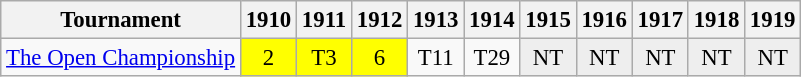<table class="wikitable" style="font-size:95%;text-align:center;">
<tr>
<th>Tournament</th>
<th>1910</th>
<th>1911</th>
<th>1912</th>
<th>1913</th>
<th>1914</th>
<th>1915</th>
<th>1916</th>
<th>1917</th>
<th>1918</th>
<th>1919</th>
</tr>
<tr>
<td align=left><a href='#'>The Open Championship</a></td>
<td style="background:yellow;">2</td>
<td style="background:yellow;">T3</td>
<td style="background:yellow;">6</td>
<td>T11</td>
<td>T29</td>
<td style="background:#eeeeee;">NT</td>
<td style="background:#eeeeee;">NT</td>
<td style="background:#eeeeee;">NT</td>
<td style="background:#eeeeee;">NT</td>
<td style="background:#eeeeee;">NT</td>
</tr>
</table>
